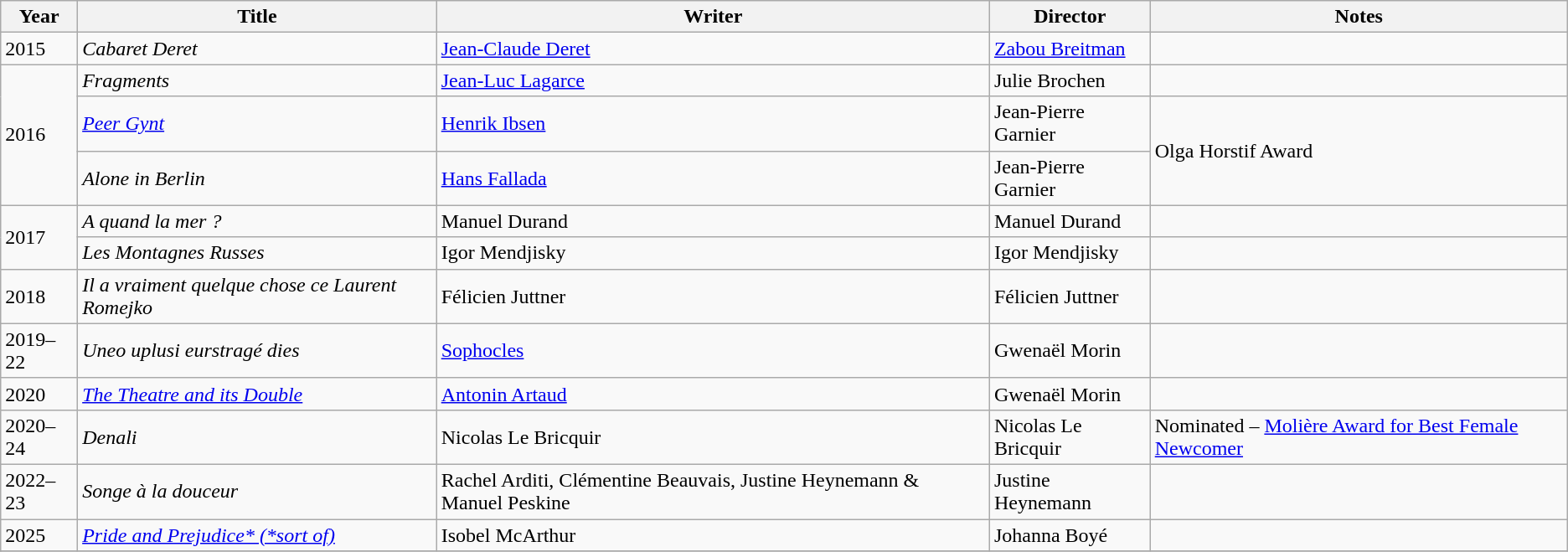<table class="wikitable sortable">
<tr>
<th>Year</th>
<th>Title</th>
<th>Writer</th>
<th>Director</th>
<th class="unsortable">Notes</th>
</tr>
<tr>
<td>2015</td>
<td><em>Cabaret Deret</em></td>
<td><a href='#'>Jean-Claude Deret</a></td>
<td><a href='#'>Zabou Breitman</a></td>
<td></td>
</tr>
<tr>
<td rowspan=3>2016</td>
<td><em>Fragments</em></td>
<td><a href='#'>Jean-Luc Lagarce</a></td>
<td>Julie Brochen</td>
<td></td>
</tr>
<tr>
<td><em><a href='#'>Peer Gynt</a></em></td>
<td><a href='#'>Henrik Ibsen</a></td>
<td>Jean-Pierre Garnier</td>
<td rowspan=2>Olga Horstif Award</td>
</tr>
<tr>
<td><em>Alone in Berlin</em></td>
<td><a href='#'>Hans Fallada</a></td>
<td>Jean-Pierre Garnier</td>
</tr>
<tr>
<td rowspan=2>2017</td>
<td><em>A quand la mer ?</em></td>
<td>Manuel Durand</td>
<td>Manuel Durand</td>
<td></td>
</tr>
<tr>
<td><em>Les Montagnes Russes</em></td>
<td>Igor Mendjisky</td>
<td>Igor Mendjisky</td>
<td></td>
</tr>
<tr>
<td>2018</td>
<td><em>Il a vraiment quelque chose ce Laurent Romejko</em></td>
<td>Félicien Juttner</td>
<td>Félicien Juttner</td>
<td></td>
</tr>
<tr>
<td>2019–22</td>
<td><em>Uneo uplusi eurstragé dies</em></td>
<td><a href='#'>Sophocles</a></td>
<td>Gwenaël Morin</td>
<td></td>
</tr>
<tr>
<td>2020</td>
<td><em><a href='#'>The Theatre and its Double</a></em></td>
<td><a href='#'>Antonin Artaud</a></td>
<td>Gwenaël Morin</td>
<td></td>
</tr>
<tr>
<td>2020–24</td>
<td><em>Denali</em></td>
<td>Nicolas Le Bricquir</td>
<td>Nicolas Le Bricquir</td>
<td>Nominated – <a href='#'>Molière Award for Best Female Newcomer</a></td>
</tr>
<tr>
<td>2022–23</td>
<td><em>Songe à la douceur</em></td>
<td>Rachel Arditi, Clémentine Beauvais, Justine Heynemann & Manuel Peskine</td>
<td>Justine Heynemann</td>
<td></td>
</tr>
<tr>
<td>2025</td>
<td><em><a href='#'>Pride and Prejudice* (*sort of)</a></em></td>
<td>Isobel McArthur</td>
<td>Johanna Boyé</td>
<td></td>
</tr>
<tr>
</tr>
</table>
